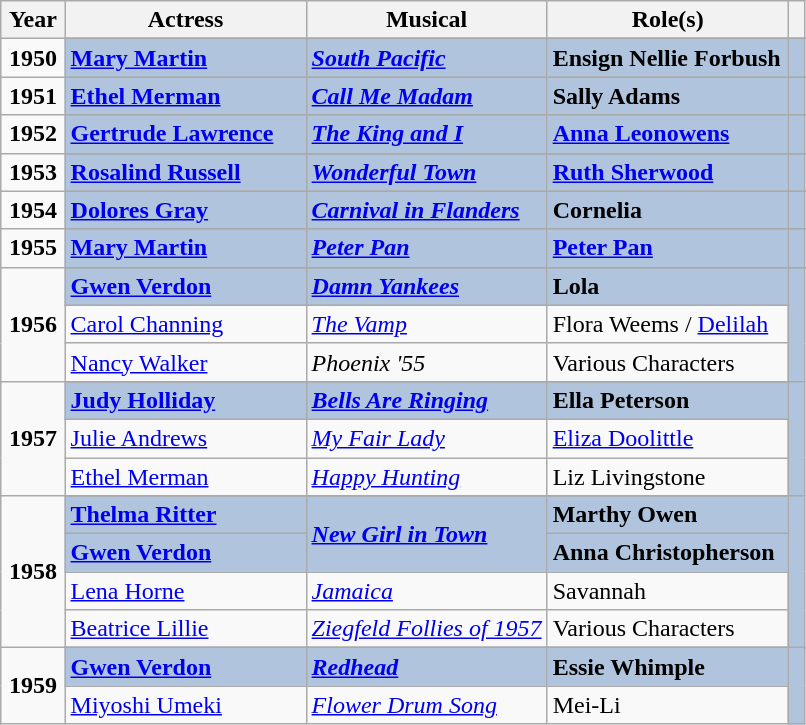<table class="wikitable sortable">
<tr>
<th scope="col" style="width:8%;">Year</th>
<th scope="col" style="width:30%;">Actress</th>
<th scope="col" style="width:30%;">Musical</th>
<th scope="col" style="width:30%;">Role(s)</th>
<th scope="col" style="width:2%;" class="unsortable"></th>
</tr>
<tr>
<td rowspan="2" align="center"><strong>1950</strong> <br> </td>
</tr>
<tr style="background:#B0C4DE">
<td><strong><a href='#'>Mary Martin</a></strong></td>
<td><strong><em><a href='#'>South Pacific</a></em></strong></td>
<td><strong>Ensign Nellie Forbush</strong></td>
<td></td>
</tr>
<tr>
<td rowspan="2" align="center"><strong>1951</strong> <br> </td>
</tr>
<tr style="background:#B0C4DE">
<td><strong><a href='#'>Ethel Merman</a></strong></td>
<td><strong><em><a href='#'>Call Me Madam</a></em></strong></td>
<td><strong>Sally Adams</strong></td>
<td></td>
</tr>
<tr>
<td rowspan="2" align="center"><strong>1952</strong> <br> </td>
</tr>
<tr style="background:#B0C4DE">
<td><strong><a href='#'>Gertrude Lawrence</a></strong></td>
<td><strong><em><a href='#'>The King and I</a></em></strong></td>
<td><strong><a href='#'>Anna Leonowens</a></strong></td>
<td></td>
</tr>
<tr>
<td rowspan="2" align="center"><strong>1953</strong> <br> </td>
</tr>
<tr style="background:#B0C4DE">
<td><strong><a href='#'>Rosalind Russell</a></strong></td>
<td><strong><em><a href='#'>Wonderful Town</a></em></strong></td>
<td><strong><a href='#'>Ruth Sherwood</a></strong></td>
<td></td>
</tr>
<tr>
<td rowspan="2" align="center"><strong>1954</strong> <br> </td>
</tr>
<tr style="background:#B0C4DE">
<td><strong><a href='#'>Dolores Gray</a></strong></td>
<td><strong><em><a href='#'>Carnival in Flanders</a></em></strong></td>
<td><strong>Cornelia</strong></td>
<td></td>
</tr>
<tr>
<td rowspan="2" align="center"><strong>1955</strong> <br> </td>
</tr>
<tr style="background:#B0C4DE">
<td><strong><a href='#'>Mary Martin</a></strong></td>
<td><strong><em><a href='#'>Peter Pan</a></em></strong></td>
<td><strong><a href='#'>Peter Pan</a></strong></td>
<td></td>
</tr>
<tr>
<td rowspan="4" align="center"><strong>1956</strong> <br> </td>
</tr>
<tr style="background:#B0C4DE">
<td><strong><a href='#'>Gwen Verdon</a></strong></td>
<td><strong><em><a href='#'>Damn Yankees</a></em></strong></td>
<td><strong>Lola</strong></td>
<td rowspan="4" align="center"></td>
</tr>
<tr>
<td><a href='#'>Carol Channing</a></td>
<td><em><a href='#'>The Vamp</a></em></td>
<td>Flora Weems / <a href='#'>Delilah</a></td>
</tr>
<tr>
<td><a href='#'>Nancy Walker</a></td>
<td><em>Phoenix '55</em></td>
<td>Various Characters</td>
</tr>
<tr>
<td rowspan="4" align="center"><strong>1957</strong> <br> </td>
</tr>
<tr style="background:#B0C4DE">
<td><strong><a href='#'>Judy Holliday</a></strong></td>
<td><strong><em><a href='#'>Bells Are Ringing</a></em></strong></td>
<td><strong>Ella Peterson</strong></td>
<td rowspan="4" align="center"></td>
</tr>
<tr>
<td><a href='#'>Julie Andrews</a></td>
<td><em><a href='#'>My Fair Lady</a></em></td>
<td><a href='#'>Eliza Doolittle</a></td>
</tr>
<tr>
<td><a href='#'>Ethel Merman</a></td>
<td><em><a href='#'>Happy Hunting</a></em></td>
<td>Liz Livingstone</td>
</tr>
<tr>
<td rowspan="5" align="center"><strong>1958</strong> <br> </td>
</tr>
<tr style="background:#B0C4DE">
<td><strong><a href='#'>Thelma Ritter</a></strong></td>
<td rowspan="2"><strong><em><a href='#'>New Girl in Town</a></em></strong></td>
<td><strong>Marthy Owen</strong></td>
<td rowspan="5" align="center"></td>
</tr>
<tr style="background:#B0C4DE">
<td><strong><a href='#'>Gwen Verdon</a></strong></td>
<td><strong>Anna Christopherson</strong></td>
</tr>
<tr>
<td><a href='#'>Lena Horne</a></td>
<td><em><a href='#'>Jamaica</a></em></td>
<td>Savannah</td>
</tr>
<tr>
<td><a href='#'>Beatrice Lillie</a></td>
<td><em><a href='#'>Ziegfeld Follies of 1957</a></em></td>
<td>Various Characters</td>
</tr>
<tr>
<td rowspan="3" align="center"><strong>1959</strong> <br> </td>
</tr>
<tr style="background:#B0C4DE">
<td><strong><a href='#'>Gwen Verdon</a></strong></td>
<td><strong><em><a href='#'>Redhead</a></em></strong></td>
<td><strong>Essie Whimple</strong></td>
<td rowspan="3" align="center"></td>
</tr>
<tr>
<td><a href='#'>Miyoshi Umeki</a></td>
<td><em><a href='#'>Flower Drum Song</a></em></td>
<td>Mei-Li</td>
</tr>
</table>
